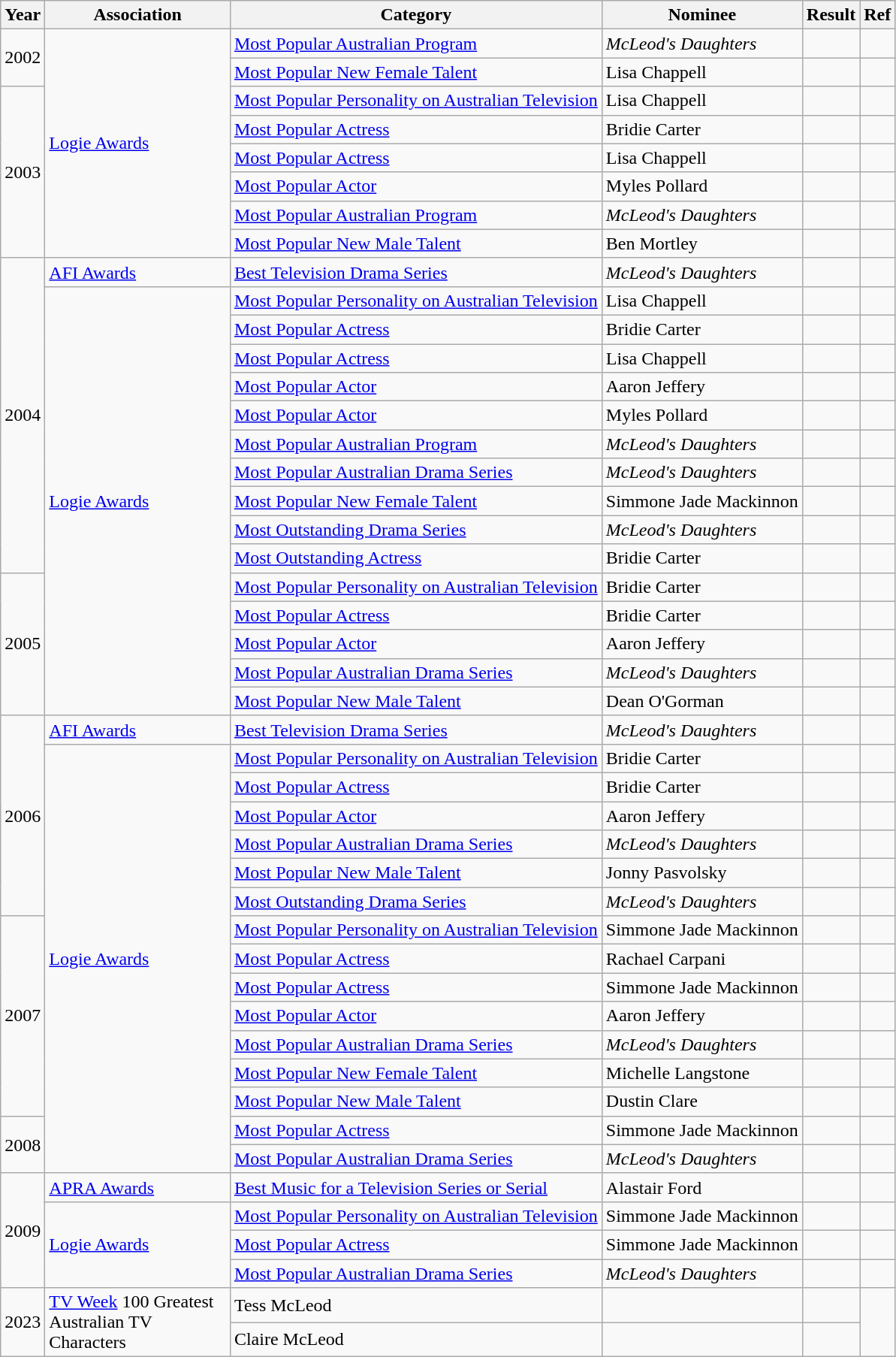<table class="wikitable">
<tr>
<th>Year</th>
<th width="157">Association</th>
<th>Category</th>
<th>Nominee</th>
<th>Result</th>
<th>Ref</th>
</tr>
<tr>
<td rowspan="2">2002</td>
<td rowspan="8"><a href='#'>Logie Awards</a></td>
<td><a href='#'>Most Popular Australian Program</a></td>
<td><em>McLeod's Daughters</em></td>
<td></td>
<td align="center"></td>
</tr>
<tr>
<td><a href='#'>Most Popular New Female Talent</a></td>
<td>Lisa Chappell</td>
<td></td>
<td align="center"></td>
</tr>
<tr>
<td rowspan="6">2003</td>
<td><a href='#'>Most Popular Personality on Australian Television</a></td>
<td>Lisa Chappell</td>
<td></td>
<td align="center"></td>
</tr>
<tr>
<td><a href='#'>Most Popular Actress</a></td>
<td>Bridie Carter</td>
<td></td>
<td align="center"></td>
</tr>
<tr>
<td><a href='#'>Most Popular Actress</a></td>
<td>Lisa Chappell</td>
<td></td>
<td align="center"></td>
</tr>
<tr>
<td><a href='#'>Most Popular Actor</a></td>
<td>Myles Pollard</td>
<td></td>
<td align="center"></td>
</tr>
<tr>
<td><a href='#'>Most Popular Australian Program</a></td>
<td><em>McLeod's Daughters</em></td>
<td></td>
<td align="center"></td>
</tr>
<tr>
<td><a href='#'>Most Popular New Male Talent</a></td>
<td>Ben Mortley</td>
<td></td>
<td align="center"></td>
</tr>
<tr>
<td rowspan="11">2004</td>
<td><a href='#'>AFI Awards</a></td>
<td><a href='#'>Best Television Drama Series</a></td>
<td><em>McLeod's Daughters</em></td>
<td></td>
<td align="center"></td>
</tr>
<tr>
<td rowspan="15"><a href='#'>Logie Awards</a></td>
<td><a href='#'>Most Popular Personality on Australian Television</a></td>
<td>Lisa Chappell</td>
<td></td>
<td align="center"></td>
</tr>
<tr>
<td><a href='#'>Most Popular Actress</a></td>
<td>Bridie Carter</td>
<td></td>
<td align="center"></td>
</tr>
<tr>
<td><a href='#'>Most Popular Actress</a></td>
<td>Lisa Chappell</td>
<td></td>
<td align="center"></td>
</tr>
<tr>
<td><a href='#'>Most Popular Actor</a></td>
<td>Aaron Jeffery</td>
<td></td>
<td align="center"></td>
</tr>
<tr>
<td><a href='#'>Most Popular Actor</a></td>
<td>Myles Pollard</td>
<td></td>
<td align="center"></td>
</tr>
<tr>
<td><a href='#'>Most Popular Australian Program</a></td>
<td><em>McLeod's Daughters</em></td>
<td></td>
<td align="center"></td>
</tr>
<tr>
<td><a href='#'>Most Popular Australian Drama Series</a></td>
<td><em>McLeod's Daughters</em></td>
<td></td>
<td align="center"></td>
</tr>
<tr>
<td><a href='#'>Most Popular New Female Talent</a></td>
<td>Simmone Jade Mackinnon</td>
<td></td>
<td align="center"></td>
</tr>
<tr>
<td><a href='#'>Most Outstanding Drama Series</a></td>
<td><em>McLeod's Daughters</em></td>
<td></td>
<td align="center"></td>
</tr>
<tr>
<td><a href='#'>Most Outstanding Actress</a></td>
<td>Bridie Carter</td>
<td></td>
<td align="center"></td>
</tr>
<tr>
<td rowspan="5">2005</td>
<td><a href='#'>Most Popular Personality on Australian Television</a></td>
<td>Bridie Carter</td>
<td></td>
<td align="center"></td>
</tr>
<tr>
<td><a href='#'>Most Popular Actress</a></td>
<td>Bridie Carter</td>
<td></td>
<td align="center"></td>
</tr>
<tr>
<td><a href='#'>Most Popular Actor</a></td>
<td>Aaron Jeffery</td>
<td></td>
<td align="center"></td>
</tr>
<tr>
<td><a href='#'>Most Popular Australian Drama Series</a></td>
<td><em>McLeod's Daughters</em></td>
<td></td>
<td align="center"></td>
</tr>
<tr>
<td><a href='#'>Most Popular New Male Talent</a></td>
<td>Dean O'Gorman</td>
<td></td>
<td align="center"></td>
</tr>
<tr>
<td rowspan="7">2006</td>
<td><a href='#'>AFI Awards</a></td>
<td><a href='#'>Best Television Drama Series</a></td>
<td><em>McLeod's Daughters</em></td>
<td></td>
<td align="center"></td>
</tr>
<tr>
<td rowspan="15"><a href='#'>Logie Awards</a></td>
<td><a href='#'>Most Popular Personality on Australian Television</a></td>
<td>Bridie Carter</td>
<td></td>
<td align="center"></td>
</tr>
<tr>
<td><a href='#'>Most Popular Actress</a></td>
<td>Bridie Carter</td>
<td></td>
<td align="center"></td>
</tr>
<tr>
<td><a href='#'>Most Popular Actor</a></td>
<td>Aaron Jeffery</td>
<td></td>
<td align="center"></td>
</tr>
<tr>
<td><a href='#'>Most Popular Australian Drama Series</a></td>
<td><em>McLeod's Daughters</em></td>
<td></td>
<td align="center"></td>
</tr>
<tr>
<td><a href='#'>Most Popular New Male Talent</a></td>
<td>Jonny Pasvolsky</td>
<td></td>
<td align="center"></td>
</tr>
<tr>
<td><a href='#'>Most Outstanding Drama Series</a></td>
<td><em>McLeod's Daughters</em></td>
<td></td>
<td align="center"></td>
</tr>
<tr>
<td rowspan="7">2007</td>
<td><a href='#'>Most Popular Personality on Australian Television</a></td>
<td>Simmone Jade Mackinnon</td>
<td></td>
<td align="center"></td>
</tr>
<tr>
<td><a href='#'>Most Popular Actress</a></td>
<td>Rachael Carpani</td>
<td></td>
<td align="center"></td>
</tr>
<tr>
<td><a href='#'>Most Popular Actress</a></td>
<td>Simmone Jade Mackinnon</td>
<td></td>
<td align="center"></td>
</tr>
<tr>
<td><a href='#'>Most Popular Actor</a></td>
<td>Aaron Jeffery</td>
<td></td>
<td align="center"></td>
</tr>
<tr>
<td><a href='#'>Most Popular Australian Drama Series</a></td>
<td><em>McLeod's Daughters</em></td>
<td></td>
<td align="center"></td>
</tr>
<tr>
<td><a href='#'>Most Popular New Female Talent</a></td>
<td>Michelle Langstone</td>
<td></td>
<td align="center"></td>
</tr>
<tr>
<td><a href='#'>Most Popular New Male Talent</a></td>
<td>Dustin Clare</td>
<td></td>
<td align="center"></td>
</tr>
<tr>
<td rowspan="2">2008</td>
<td><a href='#'>Most Popular Actress</a></td>
<td>Simmone Jade Mackinnon</td>
<td></td>
<td align="center"></td>
</tr>
<tr>
<td><a href='#'>Most Popular Australian Drama Series</a></td>
<td><em>McLeod's Daughters</em></td>
<td></td>
<td align="center"></td>
</tr>
<tr>
<td rowspan="4">2009</td>
<td><a href='#'>APRA Awards</a></td>
<td><a href='#'>Best Music for a Television Series or Serial</a></td>
<td>Alastair Ford</td>
<td></td>
<td align="center"></td>
</tr>
<tr>
<td rowspan="3"><a href='#'>Logie Awards</a></td>
<td><a href='#'>Most Popular Personality on Australian Television</a></td>
<td>Simmone Jade Mackinnon</td>
<td></td>
<td align="center"></td>
</tr>
<tr>
<td><a href='#'>Most Popular Actress</a></td>
<td>Simmone Jade Mackinnon</td>
<td></td>
<td align="center"></td>
</tr>
<tr>
<td><a href='#'>Most Popular Australian Drama Series</a></td>
<td><em>McLeod's Daughters</em></td>
<td></td>
<td align="center"></td>
</tr>
<tr>
<td rowspan="2">2023</td>
<td rowspan="2"><a href='#'>TV Week</a> 100 Greatest Australian TV Characters</td>
<td>Tess McLeod</td>
<td></td>
<td></td>
<td align="center" rowspan="2"><br></td>
</tr>
<tr>
<td>Claire McLeod</td>
<td></td>
<td></td>
</tr>
</table>
